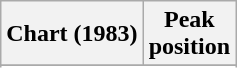<table class="wikitable sortable plainrowheaders" style="text-align:center">
<tr>
<th>Chart (1983)</th>
<th>Peak<br>position</th>
</tr>
<tr>
</tr>
<tr>
</tr>
<tr>
</tr>
<tr>
</tr>
<tr>
</tr>
<tr>
</tr>
</table>
